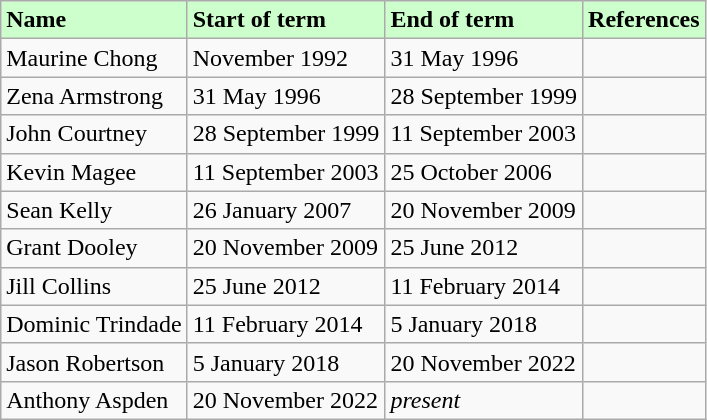<table border="1" class="wikitable">
<tr style="background-color:#cfc;">
<td><strong>Name</strong></td>
<td><strong>Start of term</strong></td>
<td><strong>End of term</strong></td>
<td><strong>References</strong></td>
</tr>
<tr>
<td>Maurine Chong</td>
<td>November 1992</td>
<td>31 May 1996</td>
<td></td>
</tr>
<tr>
<td>Zena Armstrong</td>
<td>31 May 1996</td>
<td>28 September 1999</td>
<td></td>
</tr>
<tr>
<td>John Courtney</td>
<td>28 September 1999</td>
<td>11 September 2003</td>
<td></td>
</tr>
<tr>
<td>Kevin Magee</td>
<td>11 September 2003</td>
<td>25 October 2006</td>
<td></td>
</tr>
<tr>
<td>Sean Kelly</td>
<td>26 January 2007</td>
<td>20 November 2009</td>
<td></td>
</tr>
<tr>
<td>Grant Dooley</td>
<td>20 November 2009</td>
<td>25 June 2012</td>
<td></td>
</tr>
<tr>
<td>Jill Collins</td>
<td>25 June 2012</td>
<td>11 February 2014</td>
<td></td>
</tr>
<tr>
<td>Dominic Trindade</td>
<td>11 February 2014</td>
<td>5 January 2018</td>
<td></td>
</tr>
<tr>
<td>Jason Robertson</td>
<td>5 January 2018</td>
<td>20 November 2022</td>
<td></td>
</tr>
<tr>
<td>Anthony Aspden</td>
<td>20 November 2022</td>
<td><em>present</em></td>
<td></td>
</tr>
</table>
